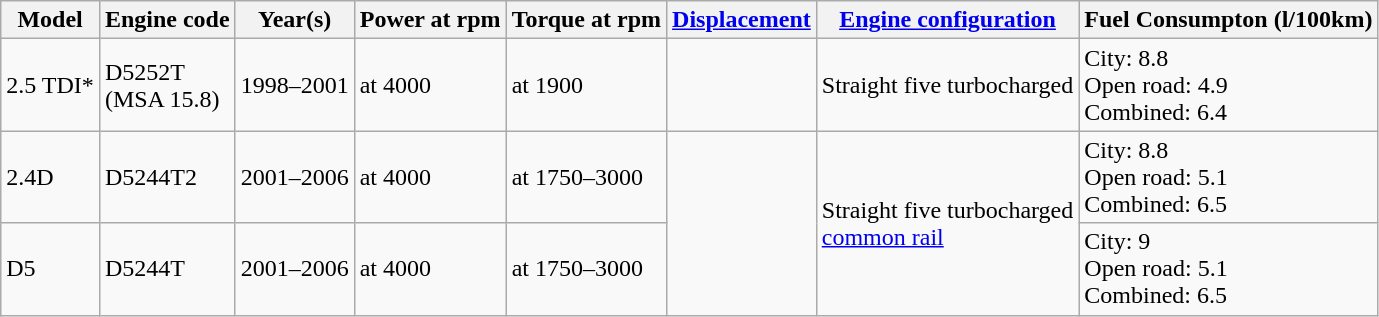<table class="wikitable collapsible">
<tr>
<th>Model</th>
<th>Engine code</th>
<th>Year(s)</th>
<th>Power at rpm</th>
<th>Torque at rpm</th>
<th><a href='#'>Displacement</a></th>
<th><a href='#'>Engine configuration</a></th>
<th>Fuel Consumpton (l/100km)</th>
</tr>
<tr>
<td>2.5 TDI*</td>
<td>D5252T<br>(MSA 15.8)</td>
<td>1998–2001</td>
<td> at 4000</td>
<td> at 1900</td>
<td></td>
<td>Straight five turbocharged</td>
<td>City: 8.8<br>Open road: 4.9<br>Combined: 6.4</td>
</tr>
<tr>
<td>2.4D</td>
<td>D5244T2</td>
<td>2001–2006</td>
<td> at 4000</td>
<td> at 1750–3000</td>
<td rowspan="2"></td>
<td rowspan="2">Straight five turbocharged<br><a href='#'>common rail</a></td>
<td>City: 8.8<br>Open road: 5.1<br>Combined: 6.5</td>
</tr>
<tr>
<td>D5</td>
<td>D5244T</td>
<td>2001–2006</td>
<td> at 4000</td>
<td> at 1750–3000</td>
<td>City: 9<br>Open road: 5.1<br>Combined: 6.5</td>
</tr>
</table>
